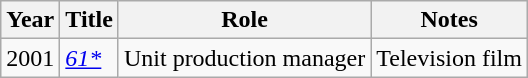<table class="wikitable">
<tr>
<th>Year</th>
<th>Title</th>
<th>Role</th>
<th>Notes</th>
</tr>
<tr>
<td>2001</td>
<td><em><a href='#'>61*</a></em></td>
<td>Unit production manager</td>
<td>Television film</td>
</tr>
</table>
